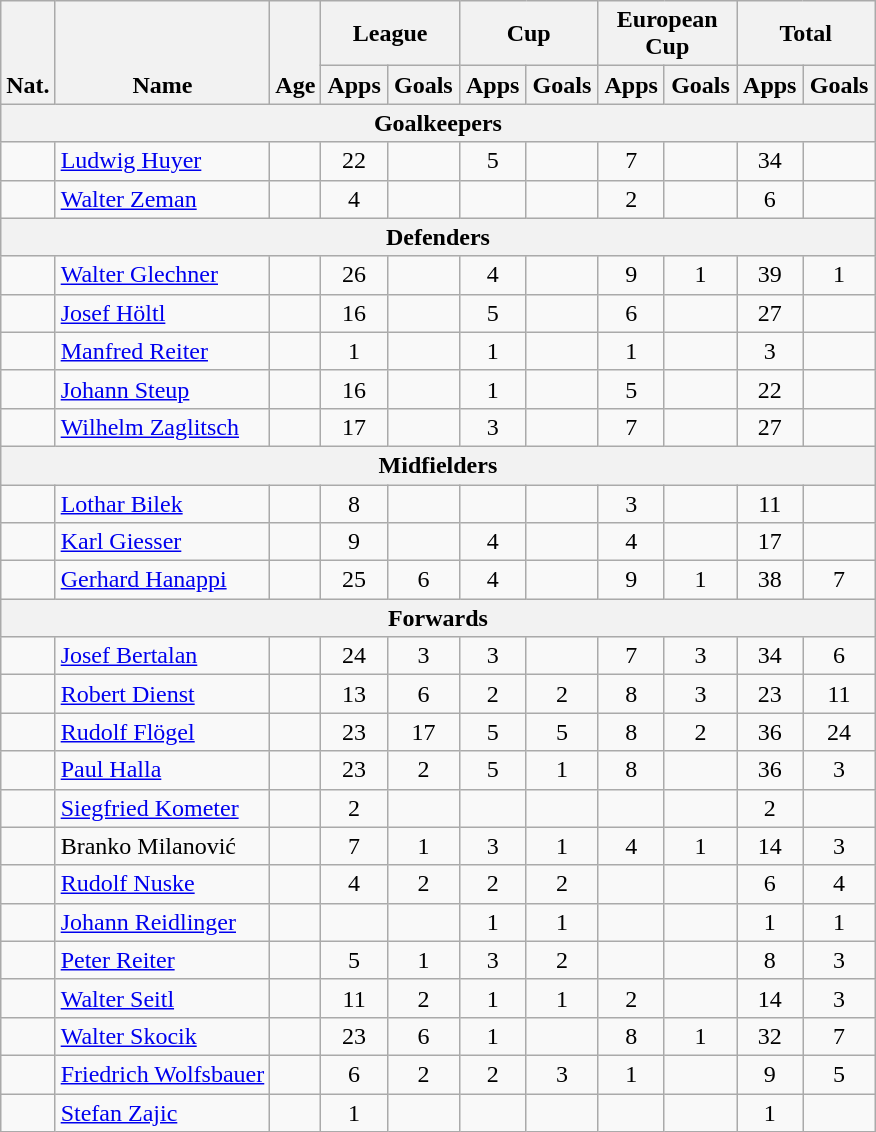<table class="wikitable" style="text-align:center">
<tr>
<th rowspan="2" valign="bottom">Nat.</th>
<th rowspan="2" valign="bottom">Name</th>
<th rowspan="2" valign="bottom">Age</th>
<th colspan="2" width="85">League</th>
<th colspan="2" width="85">Cup</th>
<th colspan="2" width="85">European Cup</th>
<th colspan="2" width="85">Total</th>
</tr>
<tr>
<th>Apps</th>
<th>Goals</th>
<th>Apps</th>
<th>Goals</th>
<th>Apps</th>
<th>Goals</th>
<th>Apps</th>
<th>Goals</th>
</tr>
<tr>
<th colspan=20>Goalkeepers</th>
</tr>
<tr>
<td></td>
<td align="left"><a href='#'>Ludwig Huyer</a></td>
<td></td>
<td>22</td>
<td></td>
<td>5</td>
<td></td>
<td>7</td>
<td></td>
<td>34</td>
<td></td>
</tr>
<tr>
<td></td>
<td align="left"><a href='#'>Walter Zeman</a></td>
<td></td>
<td>4</td>
<td></td>
<td></td>
<td></td>
<td>2</td>
<td></td>
<td>6</td>
<td></td>
</tr>
<tr>
<th colspan=20>Defenders</th>
</tr>
<tr>
<td></td>
<td align="left"><a href='#'>Walter Glechner</a></td>
<td></td>
<td>26</td>
<td></td>
<td>4</td>
<td></td>
<td>9</td>
<td>1</td>
<td>39</td>
<td>1</td>
</tr>
<tr>
<td></td>
<td align="left"><a href='#'>Josef Höltl</a></td>
<td></td>
<td>16</td>
<td></td>
<td>5</td>
<td></td>
<td>6</td>
<td></td>
<td>27</td>
<td></td>
</tr>
<tr>
<td></td>
<td align="left"><a href='#'>Manfred Reiter</a></td>
<td></td>
<td>1</td>
<td></td>
<td>1</td>
<td></td>
<td>1</td>
<td></td>
<td>3</td>
<td></td>
</tr>
<tr>
<td></td>
<td align="left"><a href='#'>Johann Steup</a></td>
<td></td>
<td>16</td>
<td></td>
<td>1</td>
<td></td>
<td>5</td>
<td></td>
<td>22</td>
<td></td>
</tr>
<tr>
<td></td>
<td align="left"><a href='#'>Wilhelm Zaglitsch</a></td>
<td></td>
<td>17</td>
<td></td>
<td>3</td>
<td></td>
<td>7</td>
<td></td>
<td>27</td>
<td></td>
</tr>
<tr>
<th colspan=20>Midfielders</th>
</tr>
<tr>
<td></td>
<td align="left"><a href='#'>Lothar Bilek</a></td>
<td></td>
<td>8</td>
<td></td>
<td></td>
<td></td>
<td>3</td>
<td></td>
<td>11</td>
<td></td>
</tr>
<tr>
<td></td>
<td align="left"><a href='#'>Karl Giesser</a></td>
<td></td>
<td>9</td>
<td></td>
<td>4</td>
<td></td>
<td>4</td>
<td></td>
<td>17</td>
<td></td>
</tr>
<tr>
<td></td>
<td align="left"><a href='#'>Gerhard Hanappi</a></td>
<td></td>
<td>25</td>
<td>6</td>
<td>4</td>
<td></td>
<td>9</td>
<td>1</td>
<td>38</td>
<td>7</td>
</tr>
<tr>
<th colspan=20>Forwards</th>
</tr>
<tr>
<td></td>
<td align="left"><a href='#'>Josef Bertalan</a></td>
<td></td>
<td>24</td>
<td>3</td>
<td>3</td>
<td></td>
<td>7</td>
<td>3</td>
<td>34</td>
<td>6</td>
</tr>
<tr>
<td></td>
<td align="left"><a href='#'>Robert Dienst</a></td>
<td></td>
<td>13</td>
<td>6</td>
<td>2</td>
<td>2</td>
<td>8</td>
<td>3</td>
<td>23</td>
<td>11</td>
</tr>
<tr>
<td></td>
<td align="left"><a href='#'>Rudolf Flögel</a></td>
<td></td>
<td>23</td>
<td>17</td>
<td>5</td>
<td>5</td>
<td>8</td>
<td>2</td>
<td>36</td>
<td>24</td>
</tr>
<tr>
<td></td>
<td align="left"><a href='#'>Paul Halla</a></td>
<td></td>
<td>23</td>
<td>2</td>
<td>5</td>
<td>1</td>
<td>8</td>
<td></td>
<td>36</td>
<td>3</td>
</tr>
<tr>
<td></td>
<td align="left"><a href='#'>Siegfried Kometer</a></td>
<td></td>
<td>2</td>
<td></td>
<td></td>
<td></td>
<td></td>
<td></td>
<td>2</td>
<td></td>
</tr>
<tr>
<td></td>
<td align="left">Branko Milanović</td>
<td></td>
<td>7</td>
<td>1</td>
<td>3</td>
<td>1</td>
<td>4</td>
<td>1</td>
<td>14</td>
<td>3</td>
</tr>
<tr>
<td></td>
<td align="left"><a href='#'>Rudolf Nuske</a></td>
<td></td>
<td>4</td>
<td>2</td>
<td>2</td>
<td>2</td>
<td></td>
<td></td>
<td>6</td>
<td>4</td>
</tr>
<tr>
<td></td>
<td align="left"><a href='#'>Johann Reidlinger</a></td>
<td></td>
<td></td>
<td></td>
<td>1</td>
<td>1</td>
<td></td>
<td></td>
<td>1</td>
<td>1</td>
</tr>
<tr>
<td></td>
<td align="left"><a href='#'>Peter Reiter</a></td>
<td></td>
<td>5</td>
<td>1</td>
<td>3</td>
<td>2</td>
<td></td>
<td></td>
<td>8</td>
<td>3</td>
</tr>
<tr>
<td></td>
<td align="left"><a href='#'>Walter Seitl</a></td>
<td></td>
<td>11</td>
<td>2</td>
<td>1</td>
<td>1</td>
<td>2</td>
<td></td>
<td>14</td>
<td>3</td>
</tr>
<tr>
<td></td>
<td align="left"><a href='#'>Walter Skocik</a></td>
<td></td>
<td>23</td>
<td>6</td>
<td>1</td>
<td></td>
<td>8</td>
<td>1</td>
<td>32</td>
<td>7</td>
</tr>
<tr>
<td></td>
<td align="left"><a href='#'>Friedrich Wolfsbauer</a></td>
<td></td>
<td>6</td>
<td>2</td>
<td>2</td>
<td>3</td>
<td>1</td>
<td></td>
<td>9</td>
<td>5</td>
</tr>
<tr>
<td></td>
<td align="left"><a href='#'>Stefan Zajic</a></td>
<td></td>
<td>1</td>
<td></td>
<td></td>
<td></td>
<td></td>
<td></td>
<td>1</td>
<td></td>
</tr>
</table>
